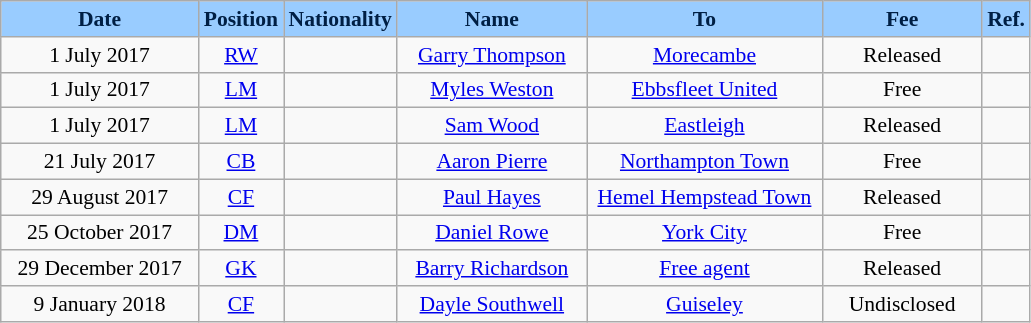<table class="wikitable"  style="text-align:center; font-size:90%; ">
<tr>
<th style="background:#99CCFF; color:#001F44; width:125px;">Date</th>
<th style="background:#99CCFF; color:#001F44; width:50px;">Position</th>
<th style="background:#99CCFF; color:#001F44; width:50px;">Nationality</th>
<th style="background:#99CCFF; color:#001F44; width:120px;">Name</th>
<th style="background:#99CCFF; color:#001F44; width:150px;">To</th>
<th style="background:#99CCFF; color:#001F44; width:100px;">Fee</th>
<th style="background:#99CCFF; color:#001F44; width:25px;">Ref.</th>
</tr>
<tr>
<td>1 July 2017</td>
<td><a href='#'>RW</a></td>
<td></td>
<td><a href='#'>Garry Thompson</a></td>
<td><a href='#'>Morecambe</a></td>
<td>Released</td>
<td></td>
</tr>
<tr>
<td>1 July 2017</td>
<td><a href='#'>LM</a></td>
<td></td>
<td><a href='#'>Myles Weston</a></td>
<td><a href='#'>Ebbsfleet United</a></td>
<td>Free</td>
<td></td>
</tr>
<tr>
<td>1 July 2017</td>
<td><a href='#'>LM</a></td>
<td></td>
<td><a href='#'>Sam Wood</a></td>
<td><a href='#'>Eastleigh</a></td>
<td>Released</td>
<td></td>
</tr>
<tr>
<td>21 July 2017</td>
<td><a href='#'>CB</a></td>
<td></td>
<td><a href='#'>Aaron Pierre</a></td>
<td><a href='#'>Northampton Town</a></td>
<td>Free</td>
<td></td>
</tr>
<tr>
<td>29 August 2017</td>
<td><a href='#'>CF</a></td>
<td></td>
<td><a href='#'>Paul Hayes</a></td>
<td><a href='#'>Hemel Hempstead Town</a></td>
<td>Released</td>
<td></td>
</tr>
<tr>
<td>25 October 2017</td>
<td><a href='#'>DM</a></td>
<td></td>
<td><a href='#'>Daniel Rowe</a></td>
<td><a href='#'>York City</a></td>
<td>Free</td>
<td></td>
</tr>
<tr>
<td>29 December 2017</td>
<td><a href='#'>GK</a></td>
<td></td>
<td><a href='#'>Barry Richardson</a></td>
<td><a href='#'>Free agent</a></td>
<td>Released</td>
<td></td>
</tr>
<tr>
<td>9 January 2018</td>
<td><a href='#'>CF</a></td>
<td></td>
<td><a href='#'>Dayle Southwell</a></td>
<td><a href='#'>Guiseley</a></td>
<td>Undisclosed</td>
<td></td>
</tr>
</table>
